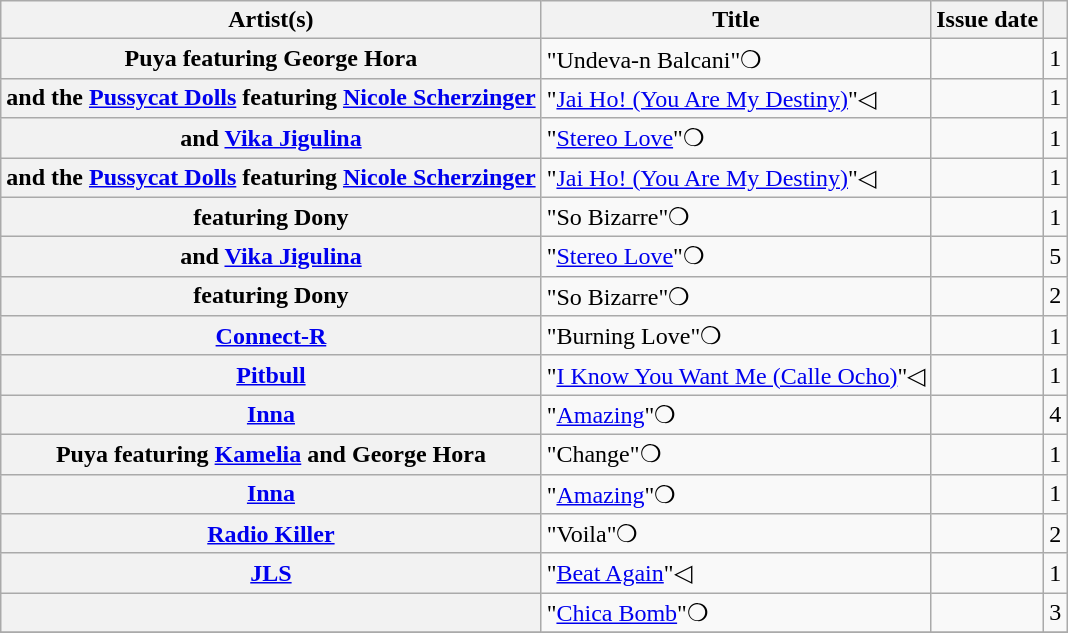<table class="sortable wikitable sortable plainrowheaders">
<tr>
<th>Artist(s)</th>
<th>Title</th>
<th>Issue date</th>
<th></th>
</tr>
<tr>
<th scope="row">Puya featuring George Hora</th>
<td>"Undeva-n Balcani"❍</td>
<td></td>
<td style="text-align:center;">1</td>
</tr>
<tr>
<th scope="row"> and the <a href='#'>Pussycat Dolls</a> featuring <a href='#'>Nicole Scherzinger</a></th>
<td>"<a href='#'>Jai Ho! (You Are My Destiny)</a>"◁</td>
<td></td>
<td style="text-align:center;">1</td>
</tr>
<tr>
<th scope="row"> and <a href='#'>Vika Jigulina</a></th>
<td>"<a href='#'>Stereo Love</a>"❍</td>
<td></td>
<td style="text-align:center;">1</td>
</tr>
<tr>
<th scope="row"> and the <a href='#'>Pussycat Dolls</a> featuring <a href='#'>Nicole Scherzinger</a></th>
<td>"<a href='#'>Jai Ho! (You Are My Destiny)</a>"◁</td>
<td></td>
<td style="text-align:center;">1</td>
</tr>
<tr>
<th scope="row"> featuring Dony</th>
<td>"So Bizarre"❍</td>
<td></td>
<td style="text-align:center;">1</td>
</tr>
<tr>
<th scope="row"> and <a href='#'>Vika Jigulina</a></th>
<td>"<a href='#'>Stereo Love</a>"❍</td>
<td></td>
<td style="text-align:center;">5</td>
</tr>
<tr>
<th scope="row"> featuring Dony</th>
<td>"So Bizarre"❍</td>
<td></td>
<td style="text-align:center;">2</td>
</tr>
<tr>
<th scope="row"><a href='#'>Connect-R</a></th>
<td>"Burning Love"❍</td>
<td></td>
<td style="text-align:center;">1</td>
</tr>
<tr>
<th scope="row"><a href='#'>Pitbull</a></th>
<td>"<a href='#'>I Know You Want Me (Calle Ocho)</a>"◁</td>
<td></td>
<td style="text-align:center;">1</td>
</tr>
<tr>
<th scope="row"><a href='#'>Inna</a></th>
<td>"<a href='#'>Amazing</a>"❍</td>
<td></td>
<td style="text-align:center;">4</td>
</tr>
<tr>
<th scope="row">Puya featuring <a href='#'>Kamelia</a> and George Hora</th>
<td>"Change"❍</td>
<td></td>
<td style="text-align:center;">1</td>
</tr>
<tr>
<th scope="row"><a href='#'>Inna</a></th>
<td>"<a href='#'>Amazing</a>"❍</td>
<td></td>
<td style="text-align:center;">1</td>
</tr>
<tr>
<th scope="row"><a href='#'>Radio Killer</a></th>
<td>"Voila"❍</td>
<td></td>
<td style="text-align:center;">2</td>
</tr>
<tr>
<th scope="row"><a href='#'>JLS</a></th>
<td>"<a href='#'>Beat Again</a>"◁</td>
<td></td>
<td style="text-align:center;">1</td>
</tr>
<tr>
<th scope="row"></th>
<td>"<a href='#'>Chica Bomb</a>"❍</td>
<td></td>
<td style="text-align:center;">3</td>
</tr>
<tr>
</tr>
</table>
